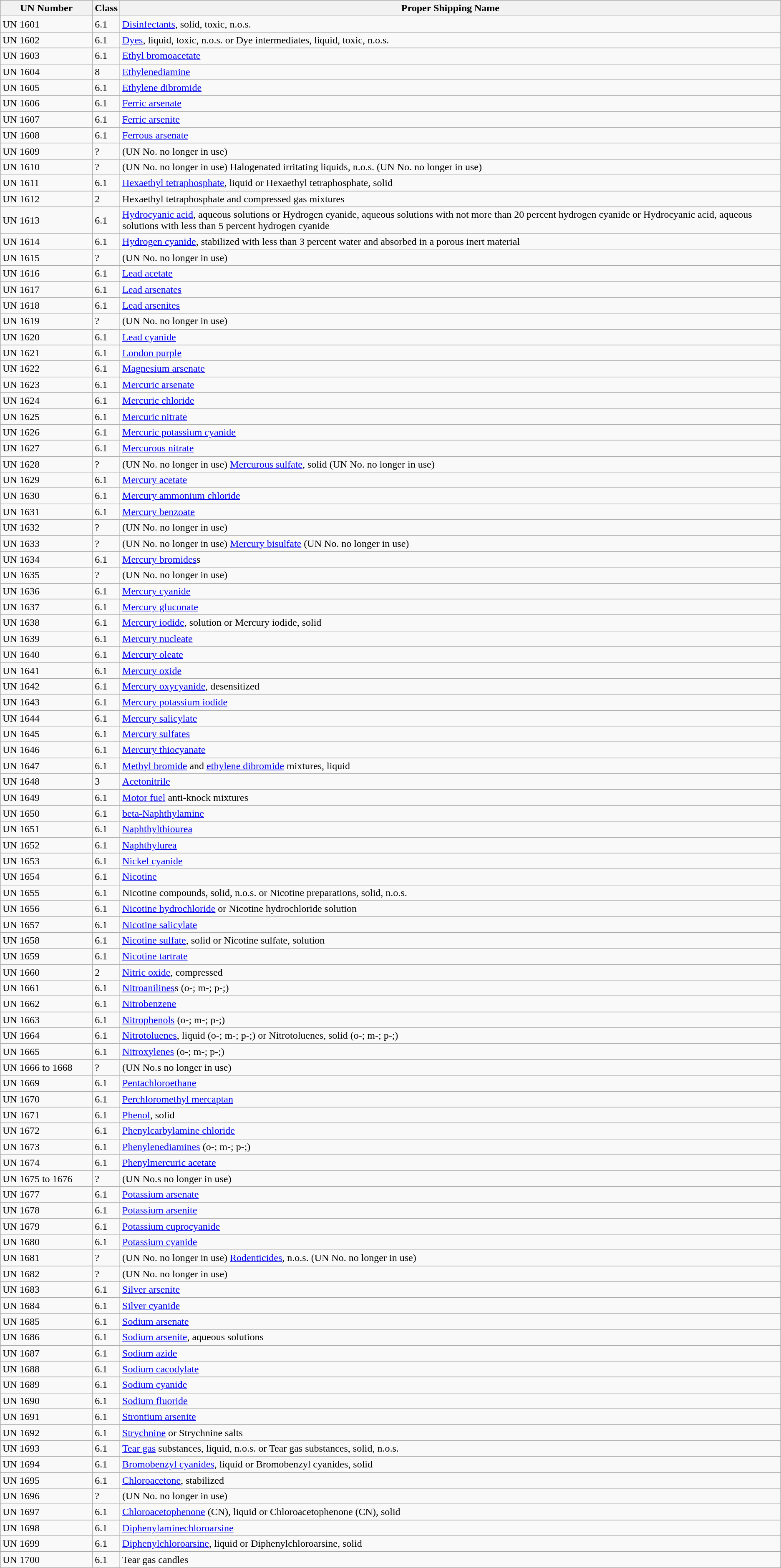<table class="wikitable">
<tr>
<th width="140px">UN Number</th>
<th>Class</th>
<th>Proper Shipping Name</th>
</tr>
<tr>
<td>UN 1601</td>
<td>6.1</td>
<td><a href='#'>Disinfectants</a>, solid, toxic, n.o.s.</td>
</tr>
<tr>
<td>UN 1602</td>
<td>6.1</td>
<td><a href='#'>Dyes</a>, liquid, toxic, n.o.s. or Dye intermediates, liquid, toxic, n.o.s.</td>
</tr>
<tr>
<td>UN 1603</td>
<td>6.1</td>
<td><a href='#'>Ethyl bromoacetate</a></td>
</tr>
<tr>
<td>UN 1604</td>
<td>8</td>
<td><a href='#'>Ethylenediamine</a></td>
</tr>
<tr>
<td>UN 1605</td>
<td>6.1</td>
<td><a href='#'>Ethylene dibromide</a></td>
</tr>
<tr>
<td>UN 1606</td>
<td>6.1</td>
<td><a href='#'>Ferric arsenate</a></td>
</tr>
<tr>
<td>UN 1607</td>
<td>6.1</td>
<td><a href='#'>Ferric arsenite</a></td>
</tr>
<tr>
<td>UN 1608</td>
<td>6.1</td>
<td><a href='#'>Ferrous arsenate</a></td>
</tr>
<tr>
<td>UN 1609</td>
<td>?</td>
<td>(UN No. no longer in use)</td>
</tr>
<tr>
<td>UN 1610</td>
<td>?</td>
<td>(UN No. no longer in use) Halogenated irritating liquids, n.o.s. (UN No. no longer in use)</td>
</tr>
<tr>
<td>UN 1611</td>
<td>6.1</td>
<td><a href='#'>Hexaethyl tetraphosphate</a>, liquid or Hexaethyl tetraphosphate, solid</td>
</tr>
<tr>
<td>UN 1612</td>
<td>2</td>
<td>Hexaethyl tetraphosphate and compressed gas mixtures</td>
</tr>
<tr>
<td>UN 1613</td>
<td>6.1</td>
<td><a href='#'>Hydrocyanic acid</a>, aqueous solutions or Hydrogen cyanide, aqueous solutions with not more than 20 percent hydrogen cyanide or Hydrocyanic acid, aqueous solutions with less than 5 percent hydrogen cyanide</td>
</tr>
<tr>
<td>UN 1614</td>
<td>6.1</td>
<td><a href='#'>Hydrogen cyanide</a>, stabilized with less than 3 percent water and absorbed in a porous inert material</td>
</tr>
<tr>
<td>UN 1615</td>
<td>?</td>
<td>(UN No. no longer in use)</td>
</tr>
<tr>
<td>UN 1616</td>
<td>6.1</td>
<td><a href='#'>Lead acetate</a></td>
</tr>
<tr>
<td>UN 1617</td>
<td>6.1</td>
<td><a href='#'>Lead arsenates</a></td>
</tr>
<tr>
<td>UN 1618</td>
<td>6.1</td>
<td><a href='#'>Lead arsenites</a></td>
</tr>
<tr>
<td>UN 1619</td>
<td>?</td>
<td>(UN No. no longer in use)</td>
</tr>
<tr>
<td>UN 1620</td>
<td>6.1</td>
<td><a href='#'>Lead cyanide</a></td>
</tr>
<tr>
<td>UN 1621</td>
<td>6.1</td>
<td><a href='#'>London purple</a></td>
</tr>
<tr>
<td>UN 1622</td>
<td>6.1</td>
<td><a href='#'>Magnesium arsenate</a></td>
</tr>
<tr>
<td>UN 1623</td>
<td>6.1</td>
<td><a href='#'>Mercuric arsenate</a></td>
</tr>
<tr>
<td>UN 1624</td>
<td>6.1</td>
<td><a href='#'>Mercuric chloride</a></td>
</tr>
<tr>
<td>UN 1625</td>
<td>6.1</td>
<td><a href='#'>Mercuric nitrate</a></td>
</tr>
<tr>
<td>UN 1626</td>
<td>6.1</td>
<td><a href='#'>Mercuric potassium cyanide</a></td>
</tr>
<tr>
<td>UN 1627</td>
<td>6.1</td>
<td><a href='#'>Mercurous nitrate</a></td>
</tr>
<tr>
<td>UN 1628</td>
<td>?</td>
<td>(UN No. no longer in use) <a href='#'>Mercurous sulfate</a>, solid (UN No. no longer in use)</td>
</tr>
<tr>
<td>UN 1629</td>
<td>6.1</td>
<td><a href='#'>Mercury acetate</a></td>
</tr>
<tr>
<td>UN 1630</td>
<td>6.1</td>
<td><a href='#'>Mercury ammonium chloride</a></td>
</tr>
<tr>
<td>UN 1631</td>
<td>6.1</td>
<td><a href='#'>Mercury benzoate</a></td>
</tr>
<tr>
<td>UN 1632</td>
<td>?</td>
<td>(UN No. no longer in use)</td>
</tr>
<tr>
<td>UN 1633</td>
<td>?</td>
<td>(UN No. no longer in use) <a href='#'>Mercury bisulfate</a> (UN No. no longer in use)</td>
</tr>
<tr>
<td>UN 1634</td>
<td>6.1</td>
<td><a href='#'>Mercury bromides</a>s</td>
</tr>
<tr>
<td>UN 1635</td>
<td>?</td>
<td>(UN No. no longer in use)</td>
</tr>
<tr>
<td>UN 1636</td>
<td>6.1</td>
<td><a href='#'>Mercury cyanide</a></td>
</tr>
<tr>
<td>UN 1637</td>
<td>6.1</td>
<td><a href='#'>Mercury gluconate</a></td>
</tr>
<tr>
<td>UN 1638</td>
<td>6.1</td>
<td><a href='#'>Mercury iodide</a>, solution or Mercury iodide, solid</td>
</tr>
<tr>
<td>UN 1639</td>
<td>6.1</td>
<td><a href='#'>Mercury nucleate</a></td>
</tr>
<tr>
<td>UN 1640</td>
<td>6.1</td>
<td><a href='#'>Mercury oleate</a></td>
</tr>
<tr>
<td>UN 1641</td>
<td>6.1</td>
<td><a href='#'>Mercury oxide</a></td>
</tr>
<tr>
<td>UN 1642</td>
<td>6.1</td>
<td><a href='#'>Mercury oxycyanide</a>, desensitized</td>
</tr>
<tr>
<td>UN 1643</td>
<td>6.1</td>
<td><a href='#'>Mercury potassium iodide</a></td>
</tr>
<tr>
<td>UN 1644</td>
<td>6.1</td>
<td><a href='#'>Mercury salicylate</a></td>
</tr>
<tr>
<td>UN 1645</td>
<td>6.1</td>
<td><a href='#'>Mercury sulfates</a></td>
</tr>
<tr>
<td>UN 1646</td>
<td>6.1</td>
<td><a href='#'>Mercury thiocyanate</a></td>
</tr>
<tr>
<td>UN 1647</td>
<td>6.1</td>
<td><a href='#'>Methyl bromide</a> and <a href='#'>ethylene dibromide</a> mixtures, liquid</td>
</tr>
<tr>
<td>UN 1648</td>
<td>3</td>
<td><a href='#'>Acetonitrile</a></td>
</tr>
<tr>
<td>UN 1649</td>
<td>6.1</td>
<td><a href='#'>Motor fuel</a> anti-knock mixtures</td>
</tr>
<tr>
<td>UN 1650</td>
<td>6.1</td>
<td><a href='#'>beta-Naphthylamine</a></td>
</tr>
<tr>
<td>UN 1651</td>
<td>6.1</td>
<td><a href='#'>Naphthylthiourea</a></td>
</tr>
<tr>
<td>UN 1652</td>
<td>6.1</td>
<td><a href='#'>Naphthylurea</a></td>
</tr>
<tr>
<td>UN 1653</td>
<td>6.1</td>
<td><a href='#'>Nickel cyanide</a></td>
</tr>
<tr>
<td>UN 1654</td>
<td>6.1</td>
<td><a href='#'>Nicotine</a></td>
</tr>
<tr>
<td>UN 1655</td>
<td>6.1</td>
<td>Nicotine compounds, solid, n.o.s. or Nicotine preparations, solid, n.o.s.</td>
</tr>
<tr>
<td>UN 1656</td>
<td>6.1</td>
<td><a href='#'>Nicotine hydrochloride</a> or Nicotine hydrochloride solution</td>
</tr>
<tr>
<td>UN 1657</td>
<td>6.1</td>
<td><a href='#'>Nicotine salicylate</a></td>
</tr>
<tr>
<td>UN 1658</td>
<td>6.1</td>
<td><a href='#'>Nicotine sulfate</a>, solid or Nicotine sulfate, solution</td>
</tr>
<tr>
<td>UN 1659</td>
<td>6.1</td>
<td><a href='#'>Nicotine tartrate</a></td>
</tr>
<tr>
<td>UN 1660</td>
<td>2</td>
<td><a href='#'>Nitric oxide</a>, compressed</td>
</tr>
<tr>
<td>UN 1661</td>
<td>6.1</td>
<td><a href='#'>Nitroanilines</a>s (o-; m-; p-;)</td>
</tr>
<tr>
<td>UN 1662</td>
<td>6.1</td>
<td><a href='#'>Nitrobenzene</a></td>
</tr>
<tr>
<td>UN 1663</td>
<td>6.1</td>
<td><a href='#'>Nitrophenols</a> (o-; m-; p-;)</td>
</tr>
<tr>
<td>UN 1664</td>
<td>6.1</td>
<td><a href='#'>Nitrotoluenes</a>, liquid (o-; m-; p-;) or Nitrotoluenes, solid (o-; m-; p-;)</td>
</tr>
<tr>
<td>UN 1665</td>
<td>6.1</td>
<td><a href='#'>Nitroxylenes</a> (o-; m-; p-;)</td>
</tr>
<tr>
<td>UN 1666 to 1668</td>
<td>?</td>
<td>(UN No.s no longer in use)</td>
</tr>
<tr>
<td>UN 1669</td>
<td>6.1</td>
<td><a href='#'>Pentachloroethane</a></td>
</tr>
<tr>
<td>UN 1670</td>
<td>6.1</td>
<td><a href='#'>Perchloromethyl mercaptan</a></td>
</tr>
<tr>
<td>UN 1671</td>
<td>6.1</td>
<td><a href='#'>Phenol</a>, solid</td>
</tr>
<tr>
<td>UN 1672</td>
<td>6.1</td>
<td><a href='#'>Phenylcarbylamine chloride</a></td>
</tr>
<tr>
<td>UN 1673</td>
<td>6.1</td>
<td><a href='#'>Phenylenediamines</a> (o-; m-; p-;)</td>
</tr>
<tr>
<td>UN 1674</td>
<td>6.1</td>
<td><a href='#'>Phenylmercuric acetate</a></td>
</tr>
<tr>
<td>UN 1675 to 1676</td>
<td>?</td>
<td>(UN No.s no longer in use)</td>
</tr>
<tr>
<td>UN 1677</td>
<td>6.1</td>
<td><a href='#'>Potassium arsenate</a></td>
</tr>
<tr>
<td>UN 1678</td>
<td>6.1</td>
<td><a href='#'>Potassium arsenite</a></td>
</tr>
<tr>
<td>UN 1679</td>
<td>6.1</td>
<td><a href='#'>Potassium cuprocyanide</a></td>
</tr>
<tr>
<td>UN 1680</td>
<td>6.1</td>
<td><a href='#'>Potassium cyanide</a></td>
</tr>
<tr>
<td>UN 1681</td>
<td>?</td>
<td>(UN No. no longer in use) <a href='#'>Rodenticides</a>, n.o.s. (UN No. no longer in use)</td>
</tr>
<tr>
<td>UN 1682</td>
<td>?</td>
<td>(UN No. no longer in use)</td>
</tr>
<tr>
<td>UN 1683</td>
<td>6.1</td>
<td><a href='#'>Silver arsenite</a></td>
</tr>
<tr>
<td>UN 1684</td>
<td>6.1</td>
<td><a href='#'>Silver cyanide</a></td>
</tr>
<tr>
<td>UN 1685</td>
<td>6.1</td>
<td><a href='#'>Sodium arsenate</a></td>
</tr>
<tr>
<td>UN 1686</td>
<td>6.1</td>
<td><a href='#'>Sodium arsenite</a>, aqueous solutions</td>
</tr>
<tr>
<td>UN 1687</td>
<td>6.1</td>
<td><a href='#'>Sodium azide</a></td>
</tr>
<tr>
<td>UN 1688</td>
<td>6.1</td>
<td><a href='#'>Sodium cacodylate</a></td>
</tr>
<tr>
<td>UN 1689</td>
<td>6.1</td>
<td><a href='#'>Sodium cyanide</a></td>
</tr>
<tr>
<td>UN 1690</td>
<td>6.1</td>
<td><a href='#'>Sodium fluoride</a></td>
</tr>
<tr>
<td>UN 1691</td>
<td>6.1</td>
<td><a href='#'>Strontium arsenite</a></td>
</tr>
<tr>
<td>UN 1692</td>
<td>6.1</td>
<td><a href='#'>Strychnine</a> or Strychnine salts</td>
</tr>
<tr>
<td>UN 1693</td>
<td>6.1</td>
<td><a href='#'>Tear gas</a> substances, liquid, n.o.s. or Tear gas substances, solid, n.o.s.</td>
</tr>
<tr>
<td>UN 1694</td>
<td>6.1</td>
<td><a href='#'>Bromobenzyl cyanides</a>, liquid or Bromobenzyl cyanides, solid</td>
</tr>
<tr>
<td>UN 1695</td>
<td>6.1</td>
<td><a href='#'>Chloroacetone</a>, stabilized</td>
</tr>
<tr>
<td>UN 1696</td>
<td>?</td>
<td>(UN No. no longer in use)</td>
</tr>
<tr>
<td>UN 1697</td>
<td>6.1</td>
<td><a href='#'>Chloroacetophenone</a> (CN), liquid or Chloroacetophenone (CN), solid</td>
</tr>
<tr>
<td>UN 1698</td>
<td>6.1</td>
<td><a href='#'>Diphenylaminechloroarsine</a></td>
</tr>
<tr>
<td>UN 1699</td>
<td>6.1</td>
<td><a href='#'>Diphenylchloroarsine</a>, liquid or Diphenylchloroarsine, solid</td>
</tr>
<tr>
<td>UN 1700</td>
<td>6.1</td>
<td>Tear gas candles</td>
</tr>
</table>
